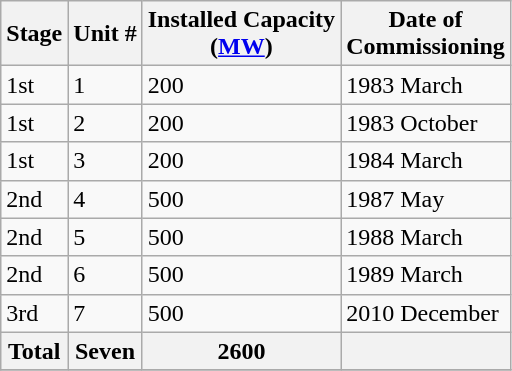<table class="sortable wikitable">
<tr>
<th>Stage</th>
<th>Unit #</th>
<th>Installed Capacity<br>(<a href='#'>MW</a>)</th>
<th>Date of<br>Commissioning</th>
</tr>
<tr>
<td>1st</td>
<td>1</td>
<td>200</td>
<td>1983 March</td>
</tr>
<tr>
<td>1st</td>
<td>2</td>
<td>200</td>
<td>1983 October</td>
</tr>
<tr>
<td>1st</td>
<td>3</td>
<td>200</td>
<td>1984 March</td>
</tr>
<tr>
<td>2nd</td>
<td>4</td>
<td>500</td>
<td>1987 May</td>
</tr>
<tr>
<td>2nd</td>
<td>5</td>
<td>500</td>
<td>1988 March</td>
</tr>
<tr>
<td>2nd</td>
<td>6</td>
<td>500</td>
<td>1989 March</td>
</tr>
<tr>
<td>3rd</td>
<td>7</td>
<td>500</td>
<td>2010 December</td>
</tr>
<tr>
<th>Total</th>
<th>Seven</th>
<th>2600</th>
<th></th>
</tr>
<tr>
</tr>
</table>
